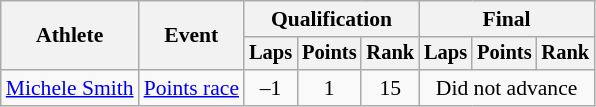<table class="wikitable" style="font-size:90%">
<tr>
<th rowspan=2>Athlete</th>
<th rowspan=2>Event</th>
<th colspan=3>Qualification</th>
<th colspan=3>Final</th>
</tr>
<tr style="font-size:95%">
<th>Laps</th>
<th>Points</th>
<th>Rank</th>
<th>Laps</th>
<th>Points</th>
<th>Rank</th>
</tr>
<tr align=center>
<td align=left><a href='#'>Michele Smith</a></td>
<td align=left><a href='#'>Points race</a></td>
<td>–1</td>
<td>1</td>
<td>15</td>
<td colspan=3>Did not advance</td>
</tr>
</table>
